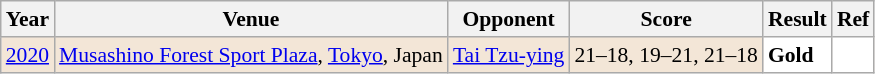<table class="sortable wikitable" style="font-size: 90%">
<tr>
<th>Year</th>
<th>Venue</th>
<th>Opponent</th>
<th>Score</th>
<th>Result</th>
<th>Ref</th>
</tr>
<tr style="background:#F3E6D7">
<td align="center"><a href='#'>2020</a></td>
<td align="left"><a href='#'>Musashino Forest Sport Plaza</a>, <a href='#'>Tokyo</a>, Japan</td>
<td align="left"> <a href='#'>Tai Tzu-ying</a></td>
<td align="left">21–18, 19–21, 21–18</td>
<td style="text-align:left; background:white"> <strong>Gold</strong></td>
<td align="center"; bgcolor="white"></td>
</tr>
</table>
